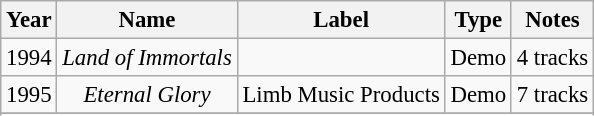<table class="wikitable" style="font-size:95%; text-align: center;">
<tr>
<th>Year</th>
<th>Name</th>
<th>Label</th>
<th>Type</th>
<th>Notes</th>
</tr>
<tr>
<td>1994</td>
<td><em>Land of Immortals</em></td>
<td></td>
<td>Demo</td>
<td>4 tracks</td>
</tr>
<tr>
<td>1995</td>
<td><em>Eternal Glory</em></td>
<td>Limb Music Products</td>
<td>Demo</td>
<td>7 tracks</td>
</tr>
<tr>
</tr>
<tr>
</tr>
</table>
